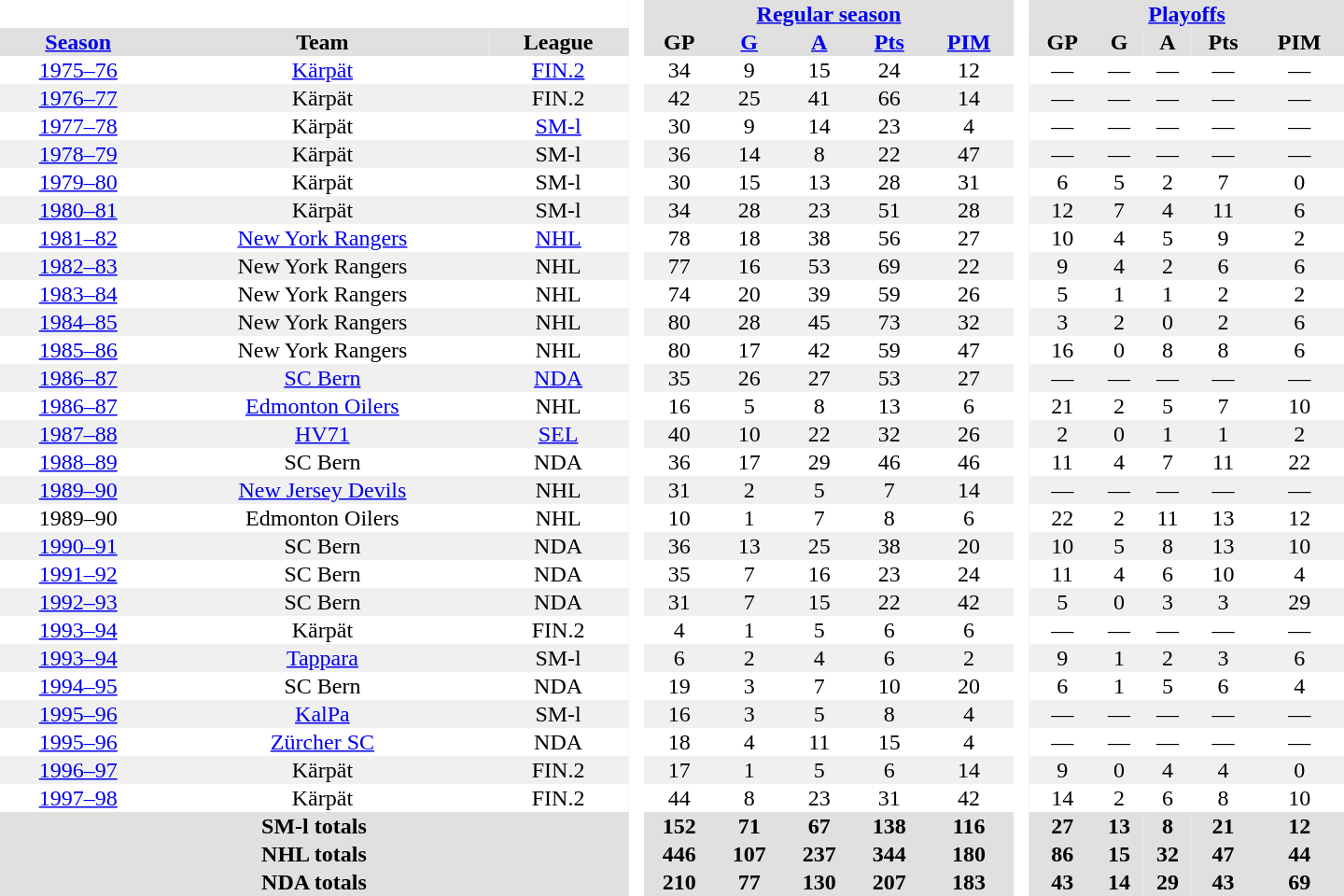<table border="0" cellpadding="1" cellspacing="0" style="text-align:center; width:60em">
<tr bgcolor="#e0e0e0">
<th colspan="3" bgcolor="#ffffff"> </th>
<th rowspan="99" bgcolor="#ffffff"> </th>
<th colspan="5"><a href='#'>Regular season</a></th>
<th rowspan="99" bgcolor="#ffffff"> </th>
<th colspan="5"><a href='#'>Playoffs</a></th>
</tr>
<tr bgcolor="#e0e0e0">
<th><a href='#'>Season</a></th>
<th>Team</th>
<th>League</th>
<th>GP</th>
<th><a href='#'>G</a></th>
<th><a href='#'>A</a></th>
<th><a href='#'>Pts</a></th>
<th><a href='#'>PIM</a></th>
<th>GP</th>
<th>G</th>
<th>A</th>
<th>Pts</th>
<th>PIM</th>
</tr>
<tr>
<td><a href='#'>1975–76</a></td>
<td><a href='#'>Kärpät</a></td>
<td><a href='#'>FIN.2</a></td>
<td>34</td>
<td>9</td>
<td>15</td>
<td>24</td>
<td>12</td>
<td>—</td>
<td>—</td>
<td>—</td>
<td>—</td>
<td>—</td>
</tr>
<tr bgcolor="#f0f0f0">
<td><a href='#'>1976–77</a></td>
<td>Kärpät</td>
<td>FIN.2</td>
<td>42</td>
<td>25</td>
<td>41</td>
<td>66</td>
<td>14</td>
<td>—</td>
<td>—</td>
<td>—</td>
<td>—</td>
<td>—</td>
</tr>
<tr>
<td><a href='#'>1977–78</a></td>
<td>Kärpät</td>
<td><a href='#'>SM-l</a></td>
<td>30</td>
<td>9</td>
<td>14</td>
<td>23</td>
<td>4</td>
<td>—</td>
<td>—</td>
<td>—</td>
<td>—</td>
<td>—</td>
</tr>
<tr bgcolor="#f0f0f0">
<td><a href='#'>1978–79</a></td>
<td>Kärpät</td>
<td>SM-l</td>
<td>36</td>
<td>14</td>
<td>8</td>
<td>22</td>
<td>47</td>
<td>—</td>
<td>—</td>
<td>—</td>
<td>—</td>
<td>—</td>
</tr>
<tr>
<td><a href='#'>1979–80</a></td>
<td>Kärpät</td>
<td>SM-l</td>
<td>30</td>
<td>15</td>
<td>13</td>
<td>28</td>
<td>31</td>
<td>6</td>
<td>5</td>
<td>2</td>
<td>7</td>
<td>0</td>
</tr>
<tr bgcolor="#f0f0f0">
<td><a href='#'>1980–81</a></td>
<td>Kärpät</td>
<td>SM-l</td>
<td>34</td>
<td>28</td>
<td>23</td>
<td>51</td>
<td>28</td>
<td>12</td>
<td>7</td>
<td>4</td>
<td>11</td>
<td>6</td>
</tr>
<tr>
<td><a href='#'>1981–82</a></td>
<td><a href='#'>New York Rangers</a></td>
<td><a href='#'>NHL</a></td>
<td>78</td>
<td>18</td>
<td>38</td>
<td>56</td>
<td>27</td>
<td>10</td>
<td>4</td>
<td>5</td>
<td>9</td>
<td>2</td>
</tr>
<tr bgcolor="#f0f0f0">
<td><a href='#'>1982–83</a></td>
<td>New York Rangers</td>
<td>NHL</td>
<td>77</td>
<td>16</td>
<td>53</td>
<td>69</td>
<td>22</td>
<td>9</td>
<td>4</td>
<td>2</td>
<td>6</td>
<td>6</td>
</tr>
<tr>
<td><a href='#'>1983–84</a></td>
<td>New York Rangers</td>
<td>NHL</td>
<td>74</td>
<td>20</td>
<td>39</td>
<td>59</td>
<td>26</td>
<td>5</td>
<td>1</td>
<td>1</td>
<td>2</td>
<td>2</td>
</tr>
<tr bgcolor="#f0f0f0">
<td><a href='#'>1984–85</a></td>
<td>New York Rangers</td>
<td>NHL</td>
<td>80</td>
<td>28</td>
<td>45</td>
<td>73</td>
<td>32</td>
<td>3</td>
<td>2</td>
<td>0</td>
<td>2</td>
<td>6</td>
</tr>
<tr>
<td><a href='#'>1985–86</a></td>
<td>New York Rangers</td>
<td>NHL</td>
<td>80</td>
<td>17</td>
<td>42</td>
<td>59</td>
<td>47</td>
<td>16</td>
<td>0</td>
<td>8</td>
<td>8</td>
<td>6</td>
</tr>
<tr bgcolor="#f0f0f0">
<td><a href='#'>1986–87</a></td>
<td><a href='#'>SC Bern</a></td>
<td><a href='#'>NDA</a></td>
<td>35</td>
<td>26</td>
<td>27</td>
<td>53</td>
<td>27</td>
<td>—</td>
<td>—</td>
<td>—</td>
<td>—</td>
<td>—</td>
</tr>
<tr>
<td><a href='#'>1986–87</a></td>
<td><a href='#'>Edmonton Oilers</a></td>
<td>NHL</td>
<td>16</td>
<td>5</td>
<td>8</td>
<td>13</td>
<td>6</td>
<td>21</td>
<td>2</td>
<td>5</td>
<td>7</td>
<td>10</td>
</tr>
<tr bgcolor="#f0f0f0">
<td><a href='#'>1987–88</a></td>
<td><a href='#'>HV71</a></td>
<td><a href='#'>SEL</a></td>
<td>40</td>
<td>10</td>
<td>22</td>
<td>32</td>
<td>26</td>
<td>2</td>
<td>0</td>
<td>1</td>
<td>1</td>
<td>2</td>
</tr>
<tr>
<td><a href='#'>1988–89</a></td>
<td>SC Bern</td>
<td>NDA</td>
<td>36</td>
<td>17</td>
<td>29</td>
<td>46</td>
<td>46</td>
<td>11</td>
<td>4</td>
<td>7</td>
<td>11</td>
<td>22</td>
</tr>
<tr bgcolor="#f0f0f0">
<td><a href='#'>1989–90</a></td>
<td><a href='#'>New Jersey Devils</a></td>
<td>NHL</td>
<td>31</td>
<td>2</td>
<td>5</td>
<td>7</td>
<td>14</td>
<td>—</td>
<td>—</td>
<td>—</td>
<td>—</td>
<td>—</td>
</tr>
<tr>
<td>1989–90</td>
<td>Edmonton Oilers</td>
<td>NHL</td>
<td>10</td>
<td>1</td>
<td>7</td>
<td>8</td>
<td>6</td>
<td>22</td>
<td>2</td>
<td>11</td>
<td>13</td>
<td>12</td>
</tr>
<tr bgcolor="#f0f0f0">
<td><a href='#'>1990–91</a></td>
<td>SC Bern</td>
<td>NDA</td>
<td>36</td>
<td>13</td>
<td>25</td>
<td>38</td>
<td>20</td>
<td>10</td>
<td>5</td>
<td>8</td>
<td>13</td>
<td>10</td>
</tr>
<tr>
<td><a href='#'>1991–92</a></td>
<td>SC Bern</td>
<td>NDA</td>
<td>35</td>
<td>7</td>
<td>16</td>
<td>23</td>
<td>24</td>
<td>11</td>
<td>4</td>
<td>6</td>
<td>10</td>
<td>4</td>
</tr>
<tr bgcolor="#f0f0f0">
<td><a href='#'>1992–93</a></td>
<td>SC Bern</td>
<td>NDA</td>
<td>31</td>
<td>7</td>
<td>15</td>
<td>22</td>
<td>42</td>
<td>5</td>
<td>0</td>
<td>3</td>
<td>3</td>
<td>29</td>
</tr>
<tr>
<td><a href='#'>1993–94</a></td>
<td>Kärpät</td>
<td>FIN.2</td>
<td>4</td>
<td>1</td>
<td>5</td>
<td>6</td>
<td>6</td>
<td>—</td>
<td>—</td>
<td>—</td>
<td>—</td>
<td>—</td>
</tr>
<tr bgcolor="#f0f0f0">
<td><a href='#'>1993–94</a></td>
<td><a href='#'>Tappara</a></td>
<td>SM-l</td>
<td>6</td>
<td>2</td>
<td>4</td>
<td>6</td>
<td>2</td>
<td>9</td>
<td>1</td>
<td>2</td>
<td>3</td>
<td>6</td>
</tr>
<tr>
<td><a href='#'>1994–95</a></td>
<td>SC Bern</td>
<td>NDA</td>
<td>19</td>
<td>3</td>
<td>7</td>
<td>10</td>
<td>20</td>
<td>6</td>
<td>1</td>
<td>5</td>
<td>6</td>
<td>4</td>
</tr>
<tr bgcolor="#f0f0f0">
<td><a href='#'>1995–96</a></td>
<td><a href='#'>KalPa</a></td>
<td>SM-l</td>
<td>16</td>
<td>3</td>
<td>5</td>
<td>8</td>
<td>4</td>
<td>—</td>
<td>—</td>
<td>—</td>
<td>—</td>
<td>—</td>
</tr>
<tr>
<td><a href='#'>1995–96</a></td>
<td><a href='#'>Zürcher SC</a></td>
<td>NDA</td>
<td>18</td>
<td>4</td>
<td>11</td>
<td>15</td>
<td>4</td>
<td>—</td>
<td>—</td>
<td>—</td>
<td>—</td>
<td>—</td>
</tr>
<tr bgcolor="#f0f0f0">
<td><a href='#'>1996–97</a></td>
<td>Kärpät</td>
<td>FIN.2</td>
<td>17</td>
<td>1</td>
<td>5</td>
<td>6</td>
<td>14</td>
<td>9</td>
<td>0</td>
<td>4</td>
<td>4</td>
<td>0</td>
</tr>
<tr>
<td><a href='#'>1997–98</a></td>
<td>Kärpät</td>
<td>FIN.2</td>
<td>44</td>
<td>8</td>
<td>23</td>
<td>31</td>
<td>42</td>
<td>14</td>
<td>2</td>
<td>6</td>
<td>8</td>
<td>10</td>
</tr>
<tr bgcolor="#e0e0e0">
<th colspan="3">SM-l totals</th>
<th>152</th>
<th>71</th>
<th>67</th>
<th>138</th>
<th>116</th>
<th>27</th>
<th>13</th>
<th>8</th>
<th>21</th>
<th>12</th>
</tr>
<tr bgcolor="#e0e0e0">
<th colspan="3">NHL totals</th>
<th>446</th>
<th>107</th>
<th>237</th>
<th>344</th>
<th>180</th>
<th>86</th>
<th>15</th>
<th>32</th>
<th>47</th>
<th>44</th>
</tr>
<tr bgcolor="#e0e0e0">
<th colspan="3">NDA totals</th>
<th>210</th>
<th>77</th>
<th>130</th>
<th>207</th>
<th>183</th>
<th>43</th>
<th>14</th>
<th>29</th>
<th>43</th>
<th>69</th>
</tr>
</table>
